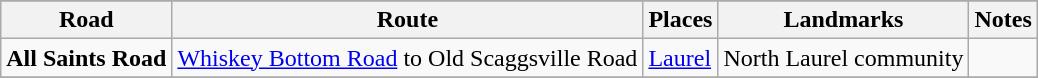<table class="wikitable">
<tr style="background-color:#DDDDDD;text-align:center;">
</tr>
<tr>
<th>Road</th>
<th>Route</th>
<th>Places</th>
<th>Landmarks</th>
<th>Notes</th>
</tr>
<tr>
<td><strong>All Saints Road</strong></td>
<td><a href='#'>Whiskey Bottom Road</a> to Old Scaggsville Road</td>
<td><a href='#'>Laurel</a></td>
<td>North Laurel community</td>
<td></td>
</tr>
<tr>
</tr>
</table>
